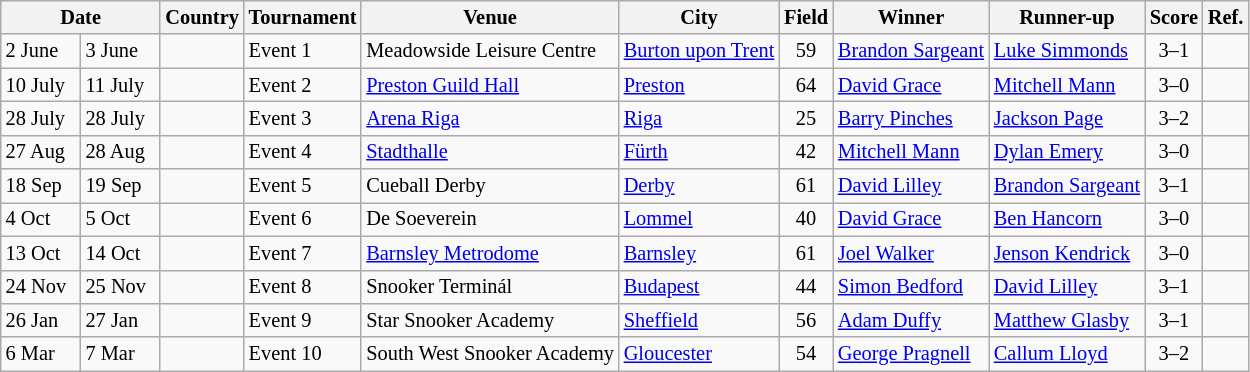<table class="wikitable" style="font-size: 85%">
<tr>
<th colspan="2" style="width:100px; text-align:center;">Date</th>
<th>Country</th>
<th>Tournament</th>
<th>Venue</th>
<th>City</th>
<th>Field</th>
<th>Winner</th>
<th>Runner-up</th>
<th>Score</th>
<th>Ref.</th>
</tr>
<tr>
<td>2 June</td>
<td>3 June</td>
<td></td>
<td>Event 1</td>
<td>Meadowside Leisure Centre</td>
<td><a href='#'>Burton upon Trent</a></td>
<td align=center>59</td>
<td> <a href='#'>Brandon Sargeant</a></td>
<td> <a href='#'>Luke Simmonds</a></td>
<td align=center>3–1</td>
<td></td>
</tr>
<tr>
<td>10 July</td>
<td>11 July</td>
<td></td>
<td>Event 2</td>
<td><a href='#'>Preston Guild Hall</a></td>
<td><a href='#'>Preston</a></td>
<td align=center>64</td>
<td> <a href='#'>David Grace</a></td>
<td> <a href='#'>Mitchell Mann</a></td>
<td align=center>3–0</td>
<td></td>
</tr>
<tr>
<td>28 July</td>
<td>28 July</td>
<td></td>
<td>Event 3</td>
<td><a href='#'>Arena Riga</a></td>
<td><a href='#'>Riga</a></td>
<td align=center>25</td>
<td> <a href='#'>Barry Pinches</a></td>
<td> <a href='#'>Jackson Page</a></td>
<td align=center>3–2</td>
<td></td>
</tr>
<tr>
<td>27 Aug</td>
<td>28 Aug</td>
<td></td>
<td>Event 4</td>
<td><a href='#'>Stadthalle</a></td>
<td><a href='#'>Fürth</a></td>
<td align=center>42</td>
<td> <a href='#'>Mitchell Mann</a></td>
<td> <a href='#'>Dylan Emery</a></td>
<td align=center>3–0</td>
<td></td>
</tr>
<tr>
<td>18 Sep</td>
<td>19 Sep</td>
<td></td>
<td>Event 5</td>
<td>Cueball Derby</td>
<td><a href='#'>Derby</a></td>
<td align=center>61</td>
<td> <a href='#'>David Lilley</a></td>
<td> <a href='#'>Brandon Sargeant</a></td>
<td align=center>3–1</td>
<td></td>
</tr>
<tr>
<td>4 Oct</td>
<td>5 Oct</td>
<td></td>
<td>Event 6</td>
<td>De Soeverein</td>
<td><a href='#'>Lommel</a></td>
<td align=center>40</td>
<td> <a href='#'>David Grace</a></td>
<td> <a href='#'>Ben Hancorn</a></td>
<td align=center>3–0</td>
<td></td>
</tr>
<tr>
<td>13 Oct</td>
<td>14 Oct</td>
<td></td>
<td>Event 7</td>
<td><a href='#'>Barnsley Metrodome</a></td>
<td><a href='#'>Barnsley</a></td>
<td align=center>61</td>
<td> <a href='#'>Joel Walker</a></td>
<td> <a href='#'>Jenson Kendrick</a></td>
<td align=center>3–0</td>
<td></td>
</tr>
<tr>
<td>24 Nov</td>
<td>25 Nov</td>
<td></td>
<td>Event 8</td>
<td>Snooker Terminál</td>
<td><a href='#'>Budapest</a></td>
<td align=center>44</td>
<td> <a href='#'>Simon Bedford</a></td>
<td> <a href='#'>David Lilley</a></td>
<td align=center>3–1</td>
<td></td>
</tr>
<tr>
<td>26 Jan</td>
<td>27 Jan</td>
<td></td>
<td>Event 9</td>
<td>Star Snooker Academy</td>
<td><a href='#'>Sheffield</a></td>
<td align=center>56</td>
<td> <a href='#'>Adam Duffy</a></td>
<td> <a href='#'>Matthew Glasby</a></td>
<td align=center>3–1</td>
<td></td>
</tr>
<tr>
<td>6 Mar</td>
<td>7 Mar</td>
<td></td>
<td>Event 10</td>
<td>South West Snooker Academy</td>
<td><a href='#'>Gloucester</a></td>
<td align=center>54</td>
<td> <a href='#'>George Pragnell</a></td>
<td> <a href='#'>Callum Lloyd</a></td>
<td align=center>3–2</td>
<td></td>
</tr>
</table>
